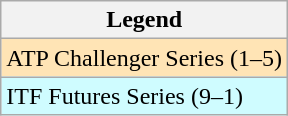<table class=wikitable>
<tr>
<th>Legend</th>
</tr>
<tr bgcolor=moccasin>
<td>ATP Challenger Series (1–5)</td>
</tr>
<tr bgcolor=CFFCFF>
<td>ITF Futures Series (9–1)</td>
</tr>
</table>
